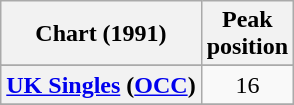<table class="wikitable sortable plainrowheaders" style="text-align:center;">
<tr>
<th scope="col">Chart (1991)</th>
<th scope="col">Peak<br>position</th>
</tr>
<tr>
</tr>
<tr>
<th scope="row"><a href='#'>UK Singles</a> (<a href='#'>OCC</a>)</th>
<td>16</td>
</tr>
<tr>
</tr>
</table>
